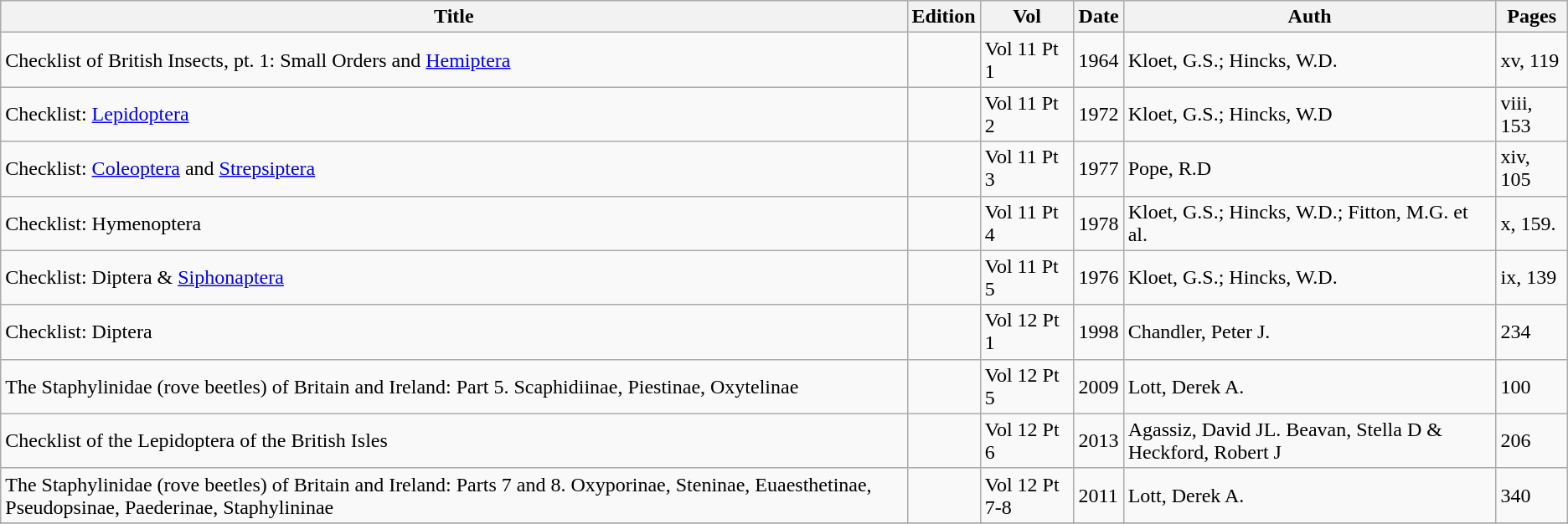<table class="wikitable" border="1">
<tr>
<th>Title</th>
<th>Edition</th>
<th>Vol</th>
<th>Date</th>
<th>Auth</th>
<th>Pages</th>
</tr>
<tr>
<td>Checklist of British Insects, pt. 1: Small Orders and <a href='#'>Hemiptera</a></td>
<td></td>
<td>Vol 11 Pt 1</td>
<td>1964</td>
<td>Kloet, G.S.; Hincks, W.D.</td>
<td>xv, 119</td>
</tr>
<tr>
<td>Checklist: <a href='#'>Lepidoptera</a></td>
<td></td>
<td>Vol 11 Pt 2</td>
<td>1972</td>
<td>Kloet, G.S.; Hincks, W.D</td>
<td>viii, 153</td>
</tr>
<tr>
<td>Checklist: <a href='#'>Coleoptera</a> and <a href='#'>Strepsiptera</a></td>
<td></td>
<td>Vol 11 Pt 3</td>
<td>1977</td>
<td>Pope, R.D</td>
<td>xiv, 105</td>
</tr>
<tr>
<td>Checklist: Hymenoptera</td>
<td></td>
<td>Vol 11 Pt 4</td>
<td>1978</td>
<td>Kloet, G.S.; Hincks, W.D.; Fitton, M.G. et al.</td>
<td>x, 159.</td>
</tr>
<tr>
<td>Checklist: Diptera & <a href='#'>Siphonaptera</a></td>
<td></td>
<td>Vol 11 Pt 5</td>
<td>1976</td>
<td>Kloet, G.S.; Hincks, W.D.</td>
<td>ix, 139</td>
</tr>
<tr>
<td>Checklist: Diptera</td>
<td></td>
<td>Vol 12 Pt 1</td>
<td>1998</td>
<td>Chandler, Peter J.</td>
<td>234</td>
</tr>
<tr>
<td>The Staphylinidae (rove beetles) of Britain and Ireland: Part 5. Scaphidiinae, Piestinae, Oxytelinae</td>
<td></td>
<td>Vol 12 Pt 5</td>
<td>2009</td>
<td>Lott, Derek A.</td>
<td>100</td>
</tr>
<tr>
<td>Checklist of the Lepidoptera of the British Isles</td>
<td></td>
<td>Vol 12 Pt 6</td>
<td>2013</td>
<td>Agassiz, David JL. Beavan, Stella D & Heckford, Robert J</td>
<td>206</td>
</tr>
<tr>
<td>The Staphylinidae (rove beetles) of Britain and Ireland: Parts 7 and 8. Oxyporinae, Steninae, Euaesthetinae, Pseudopsinae, Paederinae, Staphylininae</td>
<td></td>
<td>Vol 12 Pt 7-8</td>
<td>2011</td>
<td>Lott, Derek A.</td>
<td>340</td>
</tr>
<tr>
</tr>
</table>
